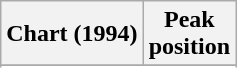<table class="wikitable sortable plainrowheaders">
<tr>
<th>Chart (1994)</th>
<th>Peak<br>position</th>
</tr>
<tr>
</tr>
<tr>
</tr>
<tr>
</tr>
<tr>
</tr>
</table>
